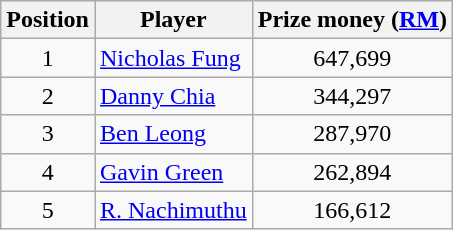<table class=wikitable>
<tr>
<th>Position</th>
<th>Player</th>
<th>Prize money (<a href='#'>RM</a>)</th>
</tr>
<tr>
<td align=center>1</td>
<td> <a href='#'>Nicholas Fung</a></td>
<td align=center>647,699</td>
</tr>
<tr>
<td align=center>2</td>
<td> <a href='#'>Danny Chia</a></td>
<td align=center>344,297</td>
</tr>
<tr>
<td align=center>3</td>
<td> <a href='#'>Ben Leong</a></td>
<td align=center>287,970</td>
</tr>
<tr>
<td align=center>4</td>
<td> <a href='#'>Gavin Green</a></td>
<td align=center>262,894</td>
</tr>
<tr>
<td align=center>5</td>
<td> <a href='#'>R. Nachimuthu</a></td>
<td align=center>166,612</td>
</tr>
</table>
